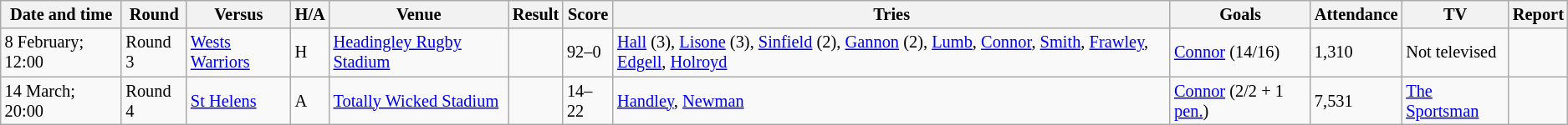<table class="wikitable defaultleft col4center col7center col10right" style="font-size:85%;">
<tr>
<th>Date and time</th>
<th>Round</th>
<th>Versus</th>
<th>H/A</th>
<th>Venue</th>
<th>Result</th>
<th>Score</th>
<th>Tries</th>
<th>Goals</th>
<th>Attendance</th>
<th>TV</th>
<th>Report</th>
</tr>
<tr>
<td>8 February; 12:00</td>
<td>Round 3</td>
<td><a href='#'>Wests Warriors</a></td>
<td>H</td>
<td><a href='#'>Headingley Rugby Stadium</a></td>
<td></td>
<td>92–0</td>
<td><a href='#'>Hall</a> (3), <a href='#'>Lisone</a> (3), <a href='#'>Sinfield</a> (2), <a href='#'>Gannon</a> (2), <a href='#'>Lumb</a>, <a href='#'>Connor</a>, <a href='#'>Smith</a>, <a href='#'>Frawley</a>, <a href='#'>Edgell</a>, <a href='#'>Holroyd</a></td>
<td><a href='#'>Connor</a> (14/16)</td>
<td>1,310</td>
<td>Not televised</td>
<td></td>
</tr>
<tr>
<td>14 March; 20:00</td>
<td>Round 4</td>
<td> <a href='#'>St Helens</a></td>
<td>A</td>
<td><a href='#'>Totally Wicked Stadium</a></td>
<td></td>
<td>14–22</td>
<td><a href='#'>Handley</a>, <a href='#'>Newman</a></td>
<td><a href='#'>Connor</a> (2/2 + 1 <a href='#'>pen.</a>)</td>
<td>7,531</td>
<td><a href='#'>The Sportsman</a></td>
<td></td>
</tr>
</table>
